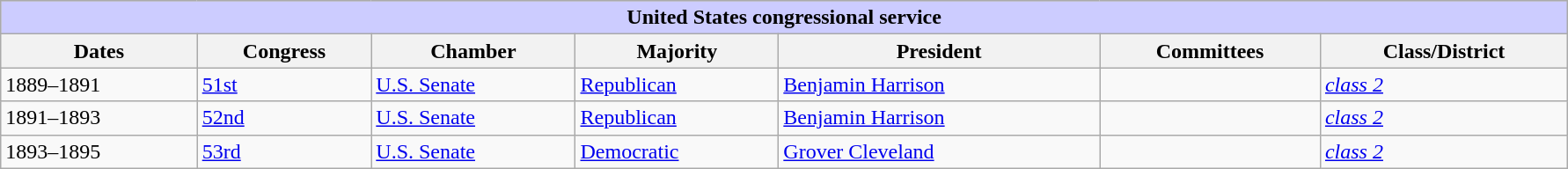<table class=wikitable style="width: 94%" style="text-align: center;" align="center">
<tr bgcolor=#cccccc>
<th colspan=7 style="background: #ccccff;">United States congressional service</th>
</tr>
<tr>
<th><strong>Dates</strong></th>
<th><strong>Congress</strong></th>
<th><strong>Chamber</strong></th>
<th><strong>Majority</strong></th>
<th><strong>President</strong></th>
<th><strong>Committees</strong></th>
<th><strong>Class/District</strong></th>
</tr>
<tr>
<td>1889–1891</td>
<td><a href='#'>51st</a></td>
<td><a href='#'>U.S. Senate</a></td>
<td><a href='#'>Republican</a></td>
<td><a href='#'>Benjamin Harrison</a></td>
<td></td>
<td><a href='#'><em>class 2</em></a></td>
</tr>
<tr>
<td>1891–1893</td>
<td><a href='#'>52nd</a></td>
<td><a href='#'>U.S. Senate</a></td>
<td><a href='#'>Republican</a></td>
<td><a href='#'>Benjamin Harrison</a></td>
<td></td>
<td><a href='#'><em>class 2</em></a></td>
</tr>
<tr>
<td>1893–1895</td>
<td><a href='#'>53rd</a></td>
<td><a href='#'>U.S. Senate</a></td>
<td><a href='#'>Democratic</a></td>
<td><a href='#'>Grover Cleveland</a></td>
<td></td>
<td><a href='#'><em>class 2</em></a></td>
</tr>
</table>
